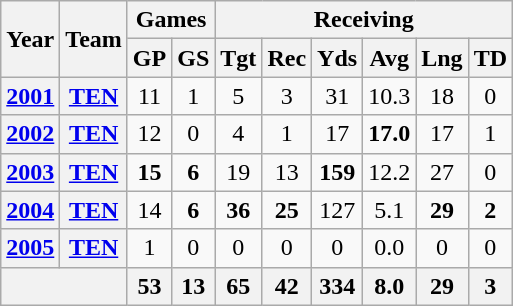<table class="wikitable" style="text-align:center">
<tr>
<th rowspan="2">Year</th>
<th rowspan="2">Team</th>
<th colspan="2">Games</th>
<th colspan="6">Receiving</th>
</tr>
<tr>
<th>GP</th>
<th>GS</th>
<th>Tgt</th>
<th>Rec</th>
<th>Yds</th>
<th>Avg</th>
<th>Lng</th>
<th>TD</th>
</tr>
<tr>
<th><a href='#'>2001</a></th>
<th><a href='#'>TEN</a></th>
<td>11</td>
<td>1</td>
<td>5</td>
<td>3</td>
<td>31</td>
<td>10.3</td>
<td>18</td>
<td>0</td>
</tr>
<tr>
<th><a href='#'>2002</a></th>
<th><a href='#'>TEN</a></th>
<td>12</td>
<td>0</td>
<td>4</td>
<td>1</td>
<td>17</td>
<td><strong>17.0</strong></td>
<td>17</td>
<td>1</td>
</tr>
<tr>
<th><a href='#'>2003</a></th>
<th><a href='#'>TEN</a></th>
<td><strong>15</strong></td>
<td><strong>6</strong></td>
<td>19</td>
<td>13</td>
<td><strong>159</strong></td>
<td>12.2</td>
<td>27</td>
<td>0</td>
</tr>
<tr>
<th><a href='#'>2004</a></th>
<th><a href='#'>TEN</a></th>
<td>14</td>
<td><strong>6</strong></td>
<td><strong>36</strong></td>
<td><strong>25</strong></td>
<td>127</td>
<td>5.1</td>
<td><strong>29</strong></td>
<td><strong>2</strong></td>
</tr>
<tr>
<th><a href='#'>2005</a></th>
<th><a href='#'>TEN</a></th>
<td>1</td>
<td>0</td>
<td>0</td>
<td>0</td>
<td>0</td>
<td>0.0</td>
<td>0</td>
<td>0</td>
</tr>
<tr>
<th colspan="2"></th>
<th>53</th>
<th>13</th>
<th>65</th>
<th>42</th>
<th>334</th>
<th>8.0</th>
<th>29</th>
<th>3</th>
</tr>
</table>
